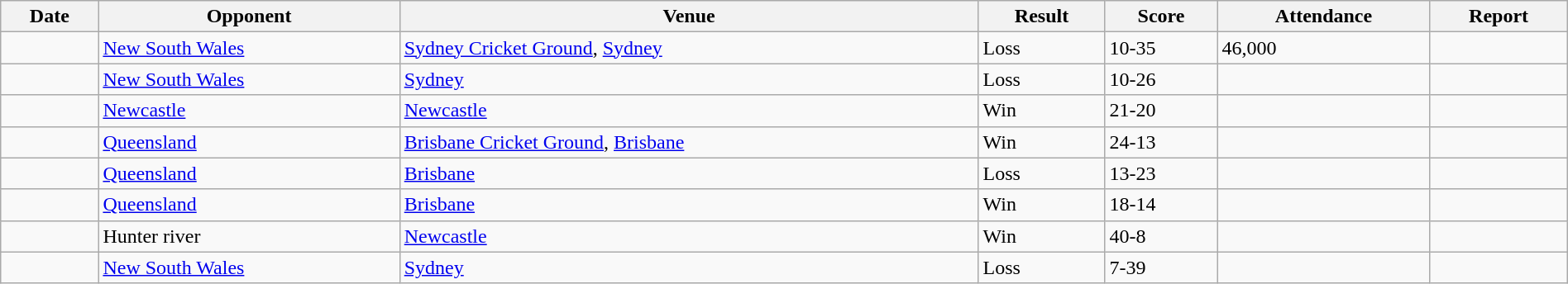<table class="wikitable" width="100%">
<tr>
<th>Date</th>
<th>Opponent</th>
<th>Venue</th>
<th>Result</th>
<th>Score</th>
<th>Attendance</th>
<th>Report</th>
</tr>
<tr>
<td></td>
<td> <a href='#'>New South Wales</a></td>
<td><a href='#'>Sydney Cricket Ground</a>, <a href='#'>Sydney</a></td>
<td>Loss</td>
<td>10-35</td>
<td>46,000</td>
<td></td>
</tr>
<tr>
<td></td>
<td> <a href='#'>New South Wales</a></td>
<td><a href='#'>Sydney</a></td>
<td>Loss</td>
<td>10-26</td>
<td></td>
<td></td>
</tr>
<tr>
<td></td>
<td> <a href='#'>Newcastle</a></td>
<td><a href='#'>Newcastle</a></td>
<td>Win</td>
<td>21-20</td>
<td></td>
<td></td>
</tr>
<tr>
<td></td>
<td> <a href='#'>Queensland</a></td>
<td><a href='#'>Brisbane Cricket Ground</a>, <a href='#'>Brisbane</a></td>
<td>Win</td>
<td>24-13</td>
<td></td>
<td></td>
</tr>
<tr>
<td></td>
<td> <a href='#'>Queensland</a></td>
<td><a href='#'>Brisbane</a></td>
<td>Loss</td>
<td>13-23</td>
<td></td>
<td></td>
</tr>
<tr>
<td></td>
<td> <a href='#'>Queensland</a></td>
<td><a href='#'>Brisbane</a></td>
<td>Win</td>
<td>18-14</td>
<td></td>
<td></td>
</tr>
<tr>
<td></td>
<td> Hunter river</td>
<td><a href='#'>Newcastle</a></td>
<td>Win</td>
<td>40-8</td>
<td></td>
<td></td>
</tr>
<tr>
<td></td>
<td> <a href='#'>New South Wales</a></td>
<td><a href='#'>Sydney</a></td>
<td>Loss</td>
<td>7-39</td>
<td></td>
<td></td>
</tr>
</table>
